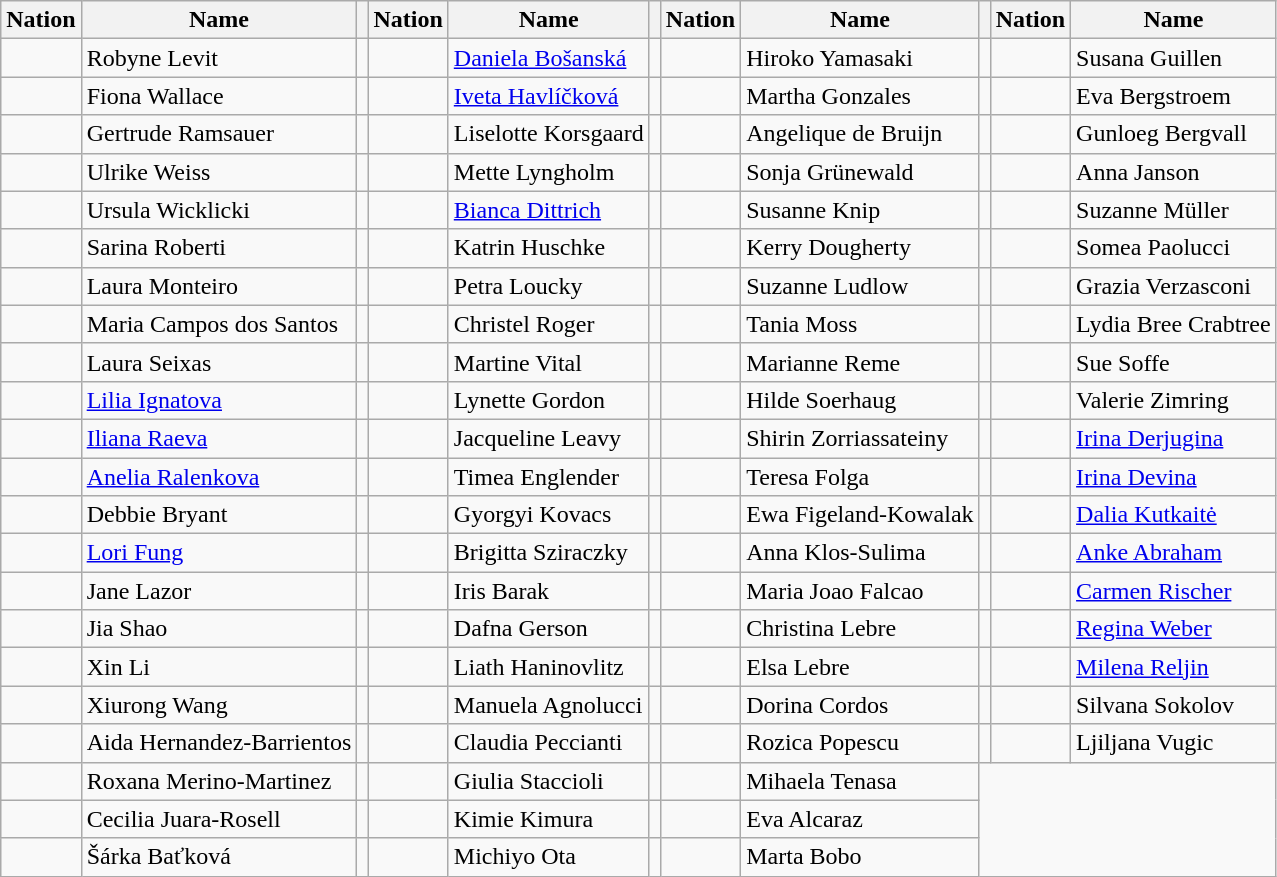<table class="wikitable">
<tr>
<th>Nation</th>
<th>Name</th>
<th></th>
<th>Nation</th>
<th>Name</th>
<th></th>
<th>Nation</th>
<th>Name</th>
<th></th>
<th>Nation</th>
<th>Name</th>
</tr>
<tr>
<td></td>
<td>Robyne Levit</td>
<td></td>
<td></td>
<td><a href='#'>Daniela Bošanská</a></td>
<td></td>
<td></td>
<td>Hiroko Yamasaki</td>
<td></td>
<td></td>
<td>Susana Guillen</td>
</tr>
<tr>
<td></td>
<td>Fiona Wallace</td>
<td></td>
<td></td>
<td><a href='#'>Iveta Havlíčková</a></td>
<td></td>
<td></td>
<td>Martha Gonzales</td>
<td></td>
<td></td>
<td>Eva Bergstroem</td>
</tr>
<tr>
<td></td>
<td>Gertrude Ramsauer</td>
<td></td>
<td></td>
<td>Liselotte Korsgaard</td>
<td></td>
<td></td>
<td>Angelique de Bruijn</td>
<td></td>
<td></td>
<td>Gunloeg Bergvall</td>
</tr>
<tr>
<td></td>
<td>Ulrike Weiss</td>
<td></td>
<td></td>
<td>Mette Lyngholm</td>
<td></td>
<td></td>
<td>Sonja Grünewald</td>
<td></td>
<td></td>
<td>Anna Janson</td>
</tr>
<tr>
<td></td>
<td>Ursula Wicklicki</td>
<td></td>
<td></td>
<td><a href='#'>Bianca Dittrich</a></td>
<td></td>
<td></td>
<td>Susanne Knip</td>
<td></td>
<td></td>
<td>Suzanne Müller</td>
</tr>
<tr>
<td></td>
<td>Sarina Roberti</td>
<td></td>
<td></td>
<td>Katrin Huschke</td>
<td></td>
<td></td>
<td>Kerry Dougherty</td>
<td></td>
<td></td>
<td>Somea Paolucci</td>
</tr>
<tr>
<td></td>
<td>Laura Monteiro</td>
<td></td>
<td></td>
<td>Petra Loucky</td>
<td></td>
<td></td>
<td>Suzanne Ludlow</td>
<td></td>
<td></td>
<td>Grazia Verzasconi</td>
</tr>
<tr>
<td></td>
<td>Maria Campos dos Santos</td>
<td></td>
<td></td>
<td>Christel Roger</td>
<td></td>
<td></td>
<td>Tania Moss</td>
<td></td>
<td></td>
<td>Lydia Bree Crabtree</td>
</tr>
<tr>
<td></td>
<td>Laura Seixas</td>
<td></td>
<td></td>
<td>Martine Vital</td>
<td></td>
<td></td>
<td>Marianne Reme</td>
<td></td>
<td></td>
<td>Sue Soffe</td>
</tr>
<tr>
<td></td>
<td><a href='#'>Lilia Ignatova</a></td>
<td></td>
<td></td>
<td>Lynette Gordon</td>
<td></td>
<td></td>
<td>Hilde Soerhaug</td>
<td></td>
<td></td>
<td>Valerie Zimring</td>
</tr>
<tr>
<td></td>
<td><a href='#'>Iliana Raeva</a></td>
<td></td>
<td></td>
<td>Jacqueline Leavy</td>
<td></td>
<td></td>
<td>Shirin Zorriassateiny</td>
<td></td>
<td></td>
<td><a href='#'>Irina Derjugina</a></td>
</tr>
<tr>
<td></td>
<td><a href='#'>Anelia Ralenkova</a></td>
<td></td>
<td></td>
<td>Timea Englender</td>
<td></td>
<td></td>
<td>Teresa Folga</td>
<td></td>
<td></td>
<td><a href='#'>Irina Devina</a></td>
</tr>
<tr>
<td></td>
<td>Debbie Bryant</td>
<td></td>
<td></td>
<td>Gyorgyi Kovacs</td>
<td></td>
<td></td>
<td>Ewa Figeland-Kowalak</td>
<td></td>
<td></td>
<td><a href='#'>Dalia Kutkaitė</a></td>
</tr>
<tr>
<td></td>
<td><a href='#'>Lori Fung</a></td>
<td></td>
<td></td>
<td>Brigitta Sziraczky</td>
<td></td>
<td></td>
<td>Anna Klos-Sulima</td>
<td></td>
<td></td>
<td><a href='#'>Anke Abraham</a></td>
</tr>
<tr>
<td></td>
<td>Jane Lazor</td>
<td></td>
<td></td>
<td>Iris Barak</td>
<td></td>
<td></td>
<td>Maria Joao Falcao</td>
<td></td>
<td></td>
<td><a href='#'>Carmen Rischer</a></td>
</tr>
<tr>
<td></td>
<td>Jia Shao</td>
<td></td>
<td></td>
<td>Dafna Gerson</td>
<td></td>
<td></td>
<td>Christina Lebre</td>
<td></td>
<td></td>
<td><a href='#'>Regina Weber</a></td>
</tr>
<tr>
<td></td>
<td>Xin Li</td>
<td></td>
<td></td>
<td>Liath Haninovlitz</td>
<td></td>
<td></td>
<td>Elsa Lebre</td>
<td></td>
<td></td>
<td><a href='#'>Milena Reljin</a></td>
</tr>
<tr>
<td></td>
<td>Xiurong Wang</td>
<td></td>
<td></td>
<td>Manuela Agnolucci</td>
<td></td>
<td></td>
<td>Dorina Cordos</td>
<td></td>
<td></td>
<td>Silvana Sokolov</td>
</tr>
<tr>
<td></td>
<td>Aida Hernandez-Barrientos</td>
<td></td>
<td></td>
<td>Claudia Peccianti</td>
<td></td>
<td></td>
<td>Rozica Popescu</td>
<td></td>
<td></td>
<td>Ljiljana Vugic</td>
</tr>
<tr>
<td></td>
<td>Roxana Merino-Martinez</td>
<td></td>
<td></td>
<td>Giulia Staccioli</td>
<td></td>
<td></td>
<td>Mihaela Tenasa</td>
</tr>
<tr>
<td></td>
<td>Cecilia Juara-Rosell</td>
<td></td>
<td></td>
<td>Kimie Kimura</td>
<td></td>
<td></td>
<td>Eva Alcaraz</td>
</tr>
<tr>
<td></td>
<td>Šárka Baťková</td>
<td></td>
<td></td>
<td>Michiyo Ota</td>
<td></td>
<td></td>
<td>Marta Bobo</td>
</tr>
</table>
